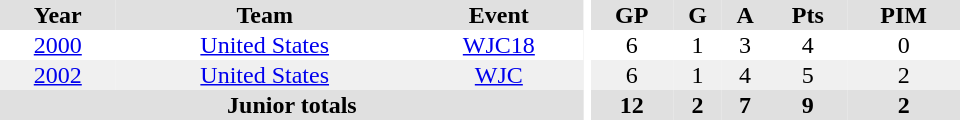<table border="0" cellpadding="1" cellspacing="0" ID="Table3" style="text-align:center; width:40em">
<tr ALIGN="center" bgcolor="#e0e0e0">
<th>Year</th>
<th>Team</th>
<th>Event</th>
<th rowspan="99" bgcolor="#ffffff"></th>
<th>GP</th>
<th>G</th>
<th>A</th>
<th>Pts</th>
<th>PIM</th>
</tr>
<tr>
<td><a href='#'>2000</a></td>
<td><a href='#'>United States</a></td>
<td><a href='#'>WJC18</a></td>
<td>6</td>
<td>1</td>
<td>3</td>
<td>4</td>
<td>0</td>
</tr>
<tr bgcolor="#f0f0f0">
<td><a href='#'>2002</a></td>
<td><a href='#'>United States</a></td>
<td><a href='#'>WJC</a></td>
<td>6</td>
<td>1</td>
<td>4</td>
<td>5</td>
<td>2</td>
</tr>
<tr bgcolor="#e0e0e0">
<th colspan="3">Junior totals</th>
<th>12</th>
<th>2</th>
<th>7</th>
<th>9</th>
<th>2</th>
</tr>
</table>
